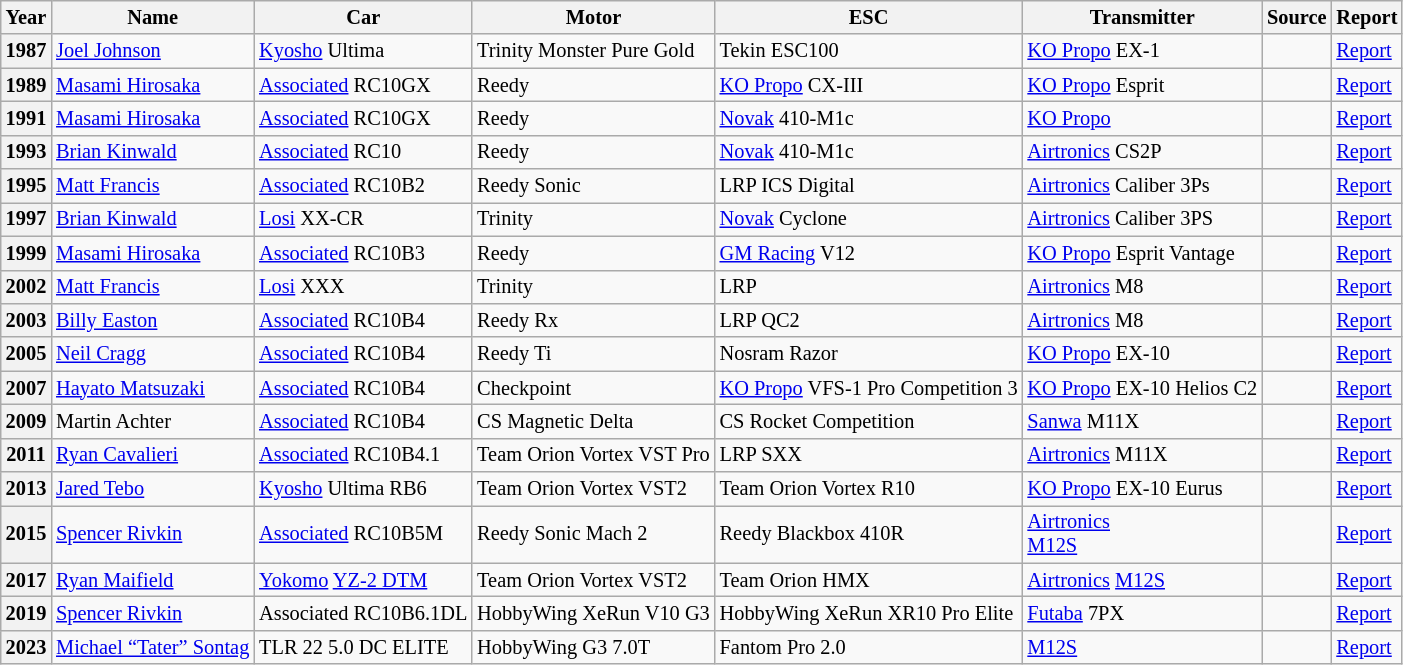<table class="wikitable" style="font-size: 85%;">
<tr>
<th>Year</th>
<th>Name</th>
<th>Car</th>
<th>Motor</th>
<th>ESC</th>
<th>Transmitter</th>
<th>Source</th>
<th>Report</th>
</tr>
<tr>
<th>1987</th>
<td> <a href='#'>Joel Johnson</a></td>
<td><a href='#'>Kyosho</a> Ultima</td>
<td>Trinity Monster Pure Gold</td>
<td>Tekin ESC100</td>
<td><a href='#'>KO Propo</a> EX-1</td>
<td></td>
<td><a href='#'>Report</a></td>
</tr>
<tr>
<th>1989</th>
<td> <a href='#'>Masami Hirosaka</a></td>
<td><a href='#'>Associated</a> RC10GX</td>
<td>Reedy</td>
<td><a href='#'>KO Propo</a> CX-III</td>
<td><a href='#'>KO Propo</a> Esprit</td>
<td></td>
<td><a href='#'>Report</a></td>
</tr>
<tr>
<th>1991</th>
<td> <a href='#'>Masami Hirosaka</a></td>
<td><a href='#'>Associated</a> RC10GX</td>
<td>Reedy</td>
<td><a href='#'>Novak</a> 410-M1c</td>
<td><a href='#'>KO Propo</a></td>
<td></td>
<td><a href='#'>Report</a></td>
</tr>
<tr>
<th>1993</th>
<td> <a href='#'>Brian Kinwald</a></td>
<td><a href='#'>Associated</a> RC10</td>
<td>Reedy</td>
<td><a href='#'>Novak</a> 410-M1c</td>
<td><a href='#'>Airtronics</a> CS2P</td>
<td></td>
<td><a href='#'>Report</a></td>
</tr>
<tr>
<th>1995</th>
<td> <a href='#'>Matt Francis</a></td>
<td><a href='#'>Associated</a> RC10B2</td>
<td>Reedy Sonic</td>
<td>LRP ICS Digital</td>
<td><a href='#'>Airtronics</a> Caliber 3Ps</td>
<td></td>
<td><a href='#'>Report</a></td>
</tr>
<tr>
<th>1997</th>
<td> <a href='#'>Brian Kinwald</a></td>
<td><a href='#'>Losi</a> XX-CR</td>
<td>Trinity</td>
<td><a href='#'>Novak</a> Cyclone</td>
<td><a href='#'>Airtronics</a> Caliber 3PS</td>
<td></td>
<td><a href='#'>Report</a></td>
</tr>
<tr>
<th>1999</th>
<td> <a href='#'>Masami Hirosaka</a></td>
<td><a href='#'>Associated</a> RC10B3</td>
<td>Reedy</td>
<td><a href='#'>GM Racing</a> V12</td>
<td><a href='#'>KO Propo</a> Esprit Vantage</td>
<td></td>
<td><a href='#'>Report</a></td>
</tr>
<tr>
<th>2002</th>
<td> <a href='#'>Matt Francis</a></td>
<td><a href='#'>Losi</a> XXX</td>
<td>Trinity</td>
<td>LRP</td>
<td><a href='#'>Airtronics</a> M8</td>
<td></td>
<td><a href='#'>Report</a></td>
</tr>
<tr>
<th>2003</th>
<td> <a href='#'>Billy Easton</a></td>
<td><a href='#'>Associated</a> RC10B4</td>
<td>Reedy Rx</td>
<td>LRP QC2</td>
<td><a href='#'>Airtronics</a> M8</td>
<td></td>
<td><a href='#'>Report</a></td>
</tr>
<tr>
<th>2005</th>
<td> <a href='#'>Neil Cragg</a></td>
<td><a href='#'>Associated</a> RC10B4</td>
<td>Reedy Ti</td>
<td>Nosram Razor</td>
<td><a href='#'>KO Propo</a> EX-10</td>
<td></td>
<td><a href='#'>Report</a></td>
</tr>
<tr>
<th>2007</th>
<td> <a href='#'>Hayato Matsuzaki</a></td>
<td><a href='#'>Associated</a> RC10B4</td>
<td>Checkpoint</td>
<td><a href='#'>KO Propo</a> VFS-1 Pro Competition 3</td>
<td><a href='#'>KO Propo</a> EX-10 Helios C2</td>
<td></td>
<td><a href='#'>Report</a></td>
</tr>
<tr>
<th>2009</th>
<td> Martin Achter</td>
<td><a href='#'>Associated</a> RC10B4</td>
<td>CS Magnetic Delta</td>
<td>CS Rocket Competition</td>
<td><a href='#'>Sanwa</a> M11X</td>
<td></td>
<td><a href='#'>Report</a></td>
</tr>
<tr>
<th>2011</th>
<td> <a href='#'>Ryan Cavalieri</a></td>
<td><a href='#'>Associated</a> RC10B4.1</td>
<td>Team Orion Vortex VST Pro</td>
<td>LRP SXX</td>
<td><a href='#'>Airtronics</a> M11X</td>
<td></td>
<td><a href='#'>Report</a></td>
</tr>
<tr>
<th>2013</th>
<td> <a href='#'>Jared Tebo</a></td>
<td><a href='#'>Kyosho</a> Ultima RB6</td>
<td>Team Orion Vortex VST2</td>
<td>Team Orion Vortex R10</td>
<td><a href='#'>KO Propo</a> EX-10 Eurus</td>
<td></td>
<td><a href='#'>Report</a></td>
</tr>
<tr>
<th>2015</th>
<td> <a href='#'>Spencer Rivkin</a></td>
<td><a href='#'>Associated</a> RC10B5M</td>
<td>Reedy Sonic Mach 2</td>
<td>Reedy Blackbox 410R</td>
<td><a href='#'>Airtronics</a><br><a href='#'>M12S</a></td>
<td></td>
<td><a href='#'>Report</a></td>
</tr>
<tr>
<th>2017</th>
<td> <a href='#'>Ryan Maifield</a></td>
<td><a href='#'>Yokomo</a> <a href='#'>YZ-2 DTM</a></td>
<td>Team Orion Vortex VST2</td>
<td>Team Orion HMX</td>
<td><a href='#'>Airtronics</a> <a href='#'>M12S</a></td>
<td></td>
<td><a href='#'>Report</a></td>
</tr>
<tr>
<th>2019</th>
<td> <a href='#'>Spencer Rivkin</a></td>
<td>Associated RC10B6.1DL</td>
<td>HobbyWing XeRun V10 G3</td>
<td>HobbyWing XeRun XR10 Pro Elite</td>
<td><a href='#'>Futaba</a> 7PX</td>
<td></td>
<td><a href='#'>Report</a></td>
</tr>
<tr>
<th>2023</th>
<td> <a href='#'>Michael “Tater” Sontag</a></td>
<td>TLR 22 5.0 DC ELITE</td>
<td>HobbyWing G3 7.0T</td>
<td>Fantom Pro 2.0</td>
<td><a href='#'>M12S</a></td>
<td></td>
<td><a href='#'>Report</a></td>
</tr>
</table>
